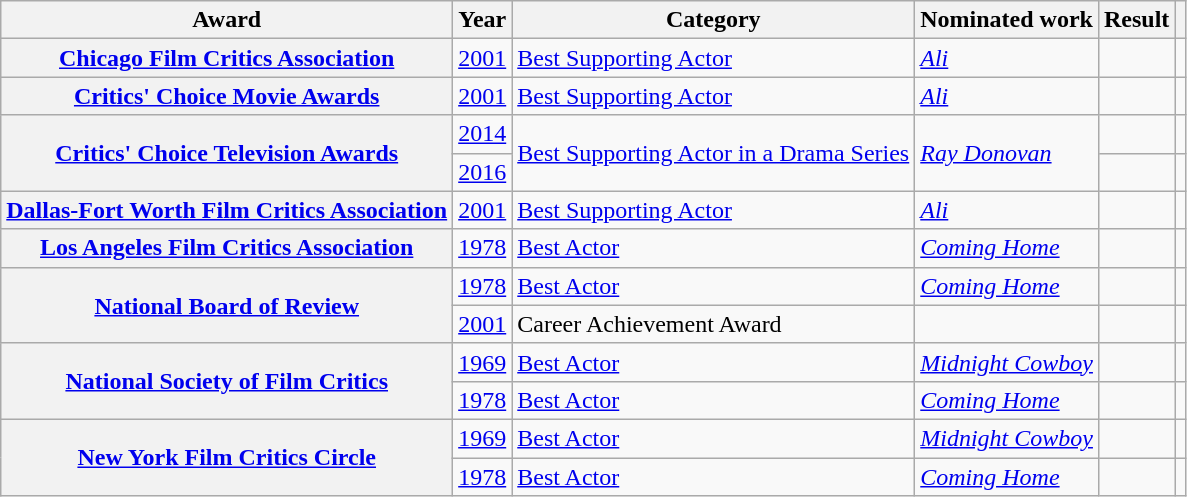<table class="wikitable sortable plainrowheaders">
<tr>
<th scope="col">Award</th>
<th scope="col">Year</th>
<th scope="col">Category</th>
<th scope="col">Nominated work</th>
<th scope="col">Result</th>
<th scope="col" class="unsortable"></th>
</tr>
<tr>
<th scope="row" rowspan=1><a href='#'>Chicago Film Critics Association</a></th>
<td><a href='#'>2001</a></td>
<td><a href='#'>Best Supporting Actor</a></td>
<td><em><a href='#'>Ali</a></em></td>
<td></td>
<td align="center"></td>
</tr>
<tr>
<th scope="row" rowspan=1><a href='#'>Critics' Choice Movie Awards</a></th>
<td><a href='#'>2001</a></td>
<td><a href='#'>Best Supporting Actor</a></td>
<td><em><a href='#'>Ali</a></em></td>
<td></td>
<td align="center"></td>
</tr>
<tr>
<th scope="row" rowspan=2><a href='#'>Critics' Choice Television Awards</a></th>
<td><a href='#'>2014</a></td>
<td rowspan="2"><a href='#'>Best Supporting Actor in a Drama Series</a></td>
<td rowspan="2"><em><a href='#'>Ray Donovan</a></em></td>
<td></td>
<td align="center"></td>
</tr>
<tr>
<td><a href='#'>2016</a></td>
<td></td>
<td align="center"></td>
</tr>
<tr>
<th scope="row" rowspan=1><a href='#'>Dallas-Fort Worth Film Critics Association</a></th>
<td><a href='#'>2001</a></td>
<td><a href='#'>Best Supporting Actor</a></td>
<td><em><a href='#'>Ali</a></em></td>
<td></td>
<td align="center"></td>
</tr>
<tr>
<th scope="row" rowspan=1><a href='#'>Los Angeles Film Critics Association</a></th>
<td><a href='#'>1978</a></td>
<td><a href='#'>Best Actor</a></td>
<td><em><a href='#'>Coming Home</a></em></td>
<td></td>
<td align="center"></td>
</tr>
<tr>
<th scope="row" rowspan=2><a href='#'>National Board of Review</a></th>
<td><a href='#'>1978</a></td>
<td><a href='#'>Best Actor</a></td>
<td><em><a href='#'>Coming Home</a></em></td>
<td></td>
<td align="center"></td>
</tr>
<tr>
<td><a href='#'>2001</a></td>
<td>Career Achievement Award</td>
<td></td>
<td></td>
<td align="center"></td>
</tr>
<tr>
<th scope="row" rowspan=2><a href='#'>National Society of Film Critics</a></th>
<td><a href='#'>1969</a></td>
<td><a href='#'>Best Actor</a></td>
<td><em><a href='#'>Midnight Cowboy</a></em></td>
<td></td>
<td align="center"></td>
</tr>
<tr>
<td><a href='#'>1978</a></td>
<td><a href='#'>Best Actor</a></td>
<td><em><a href='#'>Coming Home</a></em></td>
<td></td>
<td align="center"></td>
</tr>
<tr>
<th scope="row" rowspan=2><a href='#'>New York Film Critics Circle</a></th>
<td><a href='#'>1969</a></td>
<td><a href='#'>Best Actor</a></td>
<td><em><a href='#'>Midnight Cowboy</a></em></td>
<td></td>
<td align="center"></td>
</tr>
<tr>
<td><a href='#'>1978</a></td>
<td><a href='#'>Best Actor</a></td>
<td><em><a href='#'>Coming Home</a></em></td>
<td></td>
<td align="center"></td>
</tr>
</table>
